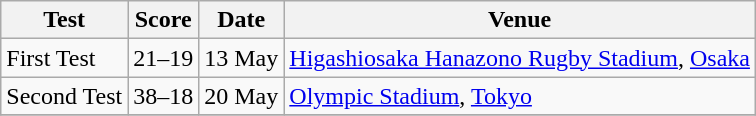<table class="wikitable">
<tr>
<th>Test</th>
<th>Score</th>
<th>Date</th>
<th>Venue</th>
</tr>
<tr>
<td>First Test</td>
<td align=center>21–19</td>
<td>13 May</td>
<td><a href='#'>Higashiosaka Hanazono Rugby Stadium</a>, <a href='#'>Osaka</a></td>
</tr>
<tr>
<td>Second Test</td>
<td align=center>38–18</td>
<td>20 May</td>
<td><a href='#'>Olympic Stadium</a>, <a href='#'>Tokyo</a></td>
</tr>
<tr>
</tr>
</table>
